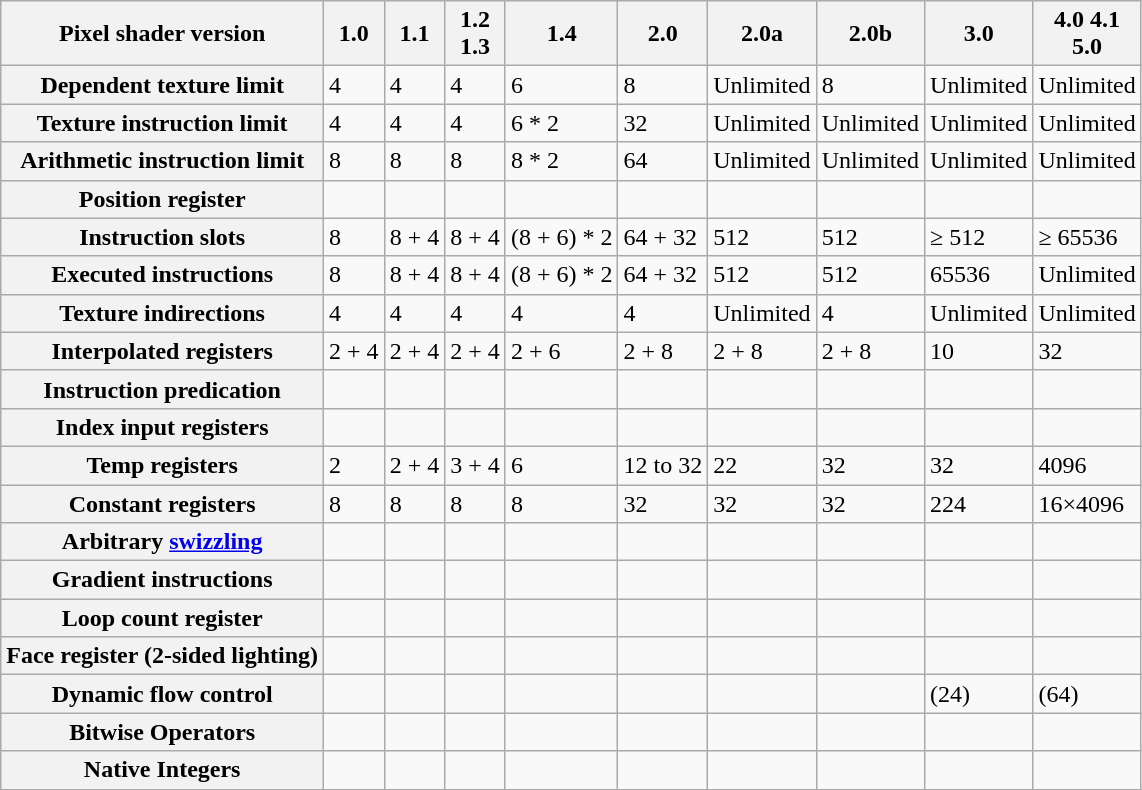<table class="wikitable">
<tr>
<th>Pixel shader version</th>
<th>1.0</th>
<th>1.1</th>
<th>1.2<br>1.3</th>
<th>1.4</th>
<th>2.0</th>
<th>2.0a</th>
<th>2.0b</th>
<th>3.0</th>
<th>4.0 4.1<br>5.0</th>
</tr>
<tr>
<th>Dependent texture limit</th>
<td>4</td>
<td>4</td>
<td>4</td>
<td>6</td>
<td>8</td>
<td>Unlimited</td>
<td>8</td>
<td>Unlimited</td>
<td>Unlimited</td>
</tr>
<tr>
<th>Texture instruction limit</th>
<td>4</td>
<td>4</td>
<td>4</td>
<td>6 * 2</td>
<td>32</td>
<td>Unlimited</td>
<td>Unlimited</td>
<td>Unlimited</td>
<td>Unlimited</td>
</tr>
<tr>
<th>Arithmetic instruction limit</th>
<td>8</td>
<td>8</td>
<td>8</td>
<td>8 * 2</td>
<td>64</td>
<td>Unlimited</td>
<td>Unlimited</td>
<td>Unlimited</td>
<td>Unlimited</td>
</tr>
<tr>
<th>Position register</th>
<td></td>
<td></td>
<td></td>
<td></td>
<td></td>
<td></td>
<td></td>
<td></td>
<td></td>
</tr>
<tr>
<th>Instruction slots</th>
<td>8</td>
<td>8 + 4</td>
<td>8 + 4</td>
<td>(8 + 6) * 2</td>
<td>64 + 32</td>
<td>512</td>
<td>512</td>
<td>≥ 512</td>
<td>≥ 65536</td>
</tr>
<tr>
<th>Executed instructions</th>
<td>8</td>
<td>8 + 4</td>
<td>8 + 4</td>
<td>(8 + 6) * 2</td>
<td>64 + 32</td>
<td>512</td>
<td>512</td>
<td>65536</td>
<td>Unlimited</td>
</tr>
<tr>
<th>Texture indirections</th>
<td>4</td>
<td>4</td>
<td>4</td>
<td>4</td>
<td>4</td>
<td>Unlimited</td>
<td>4</td>
<td>Unlimited</td>
<td>Unlimited</td>
</tr>
<tr>
<th>Interpolated registers</th>
<td>2 + 4</td>
<td>2 + 4</td>
<td>2 + 4</td>
<td>2 + 6</td>
<td>2 + 8</td>
<td>2 + 8</td>
<td>2 + 8</td>
<td>10</td>
<td>32</td>
</tr>
<tr>
<th>Instruction predication</th>
<td></td>
<td></td>
<td></td>
<td></td>
<td></td>
<td></td>
<td></td>
<td></td>
<td></td>
</tr>
<tr>
<th>Index input registers</th>
<td></td>
<td></td>
<td></td>
<td></td>
<td></td>
<td></td>
<td></td>
<td></td>
<td></td>
</tr>
<tr>
<th>Temp registers</th>
<td>2</td>
<td>2 + 4</td>
<td>3 + 4</td>
<td>6</td>
<td>12 to 32</td>
<td>22</td>
<td>32</td>
<td>32</td>
<td>4096</td>
</tr>
<tr>
<th>Constant registers</th>
<td>8</td>
<td>8</td>
<td>8</td>
<td>8</td>
<td>32</td>
<td>32</td>
<td>32</td>
<td>224</td>
<td>16×4096</td>
</tr>
<tr>
<th>Arbitrary <a href='#'>swizzling</a></th>
<td></td>
<td></td>
<td></td>
<td></td>
<td></td>
<td></td>
<td></td>
<td></td>
<td></td>
</tr>
<tr>
<th>Gradient instructions</th>
<td></td>
<td></td>
<td></td>
<td></td>
<td></td>
<td></td>
<td></td>
<td></td>
<td></td>
</tr>
<tr>
<th>Loop count register</th>
<td></td>
<td></td>
<td></td>
<td></td>
<td></td>
<td></td>
<td></td>
<td></td>
<td></td>
</tr>
<tr>
<th>Face register (2-sided lighting)</th>
<td></td>
<td></td>
<td></td>
<td></td>
<td></td>
<td></td>
<td></td>
<td></td>
<td></td>
</tr>
<tr>
<th>Dynamic flow control</th>
<td></td>
<td></td>
<td></td>
<td></td>
<td></td>
<td></td>
<td></td>
<td> (24)</td>
<td> (64)</td>
</tr>
<tr>
<th>Bitwise Operators</th>
<td></td>
<td></td>
<td></td>
<td></td>
<td></td>
<td></td>
<td></td>
<td></td>
<td></td>
</tr>
<tr>
<th>Native Integers</th>
<td></td>
<td></td>
<td></td>
<td></td>
<td></td>
<td></td>
<td></td>
<td></td>
<td></td>
</tr>
</table>
